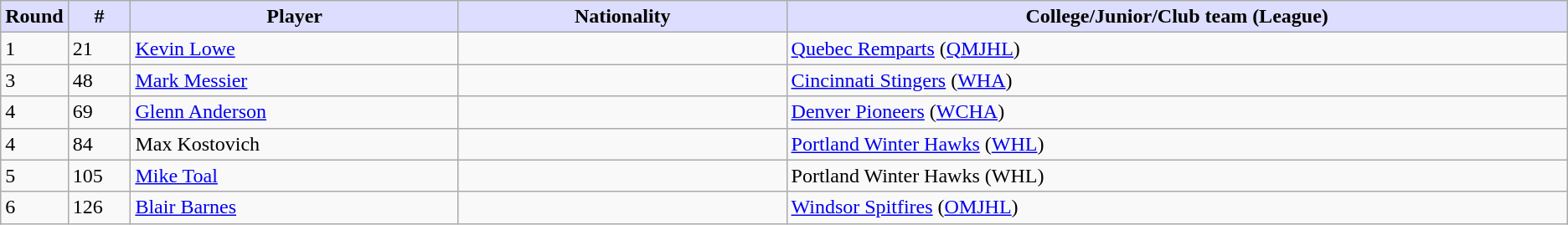<table class="wikitable">
<tr style="text-align:center;">
<th style="background:#ddf; width:4.0%;">Round</th>
<th style="background:#ddf; width:4.0%;">#</th>
<th style="background:#ddf; width:21.0%;">Player</th>
<th style="background:#ddf; width:21.0%;">Nationality</th>
<th style="background:#ddf; width:100.0%;">College/Junior/Club team (League)</th>
</tr>
<tr>
<td>1</td>
<td>21</td>
<td><a href='#'>Kevin Lowe</a></td>
<td></td>
<td><a href='#'>Quebec Remparts</a> (<a href='#'>QMJHL</a>)</td>
</tr>
<tr>
<td>3</td>
<td>48</td>
<td><a href='#'>Mark Messier</a></td>
<td></td>
<td><a href='#'>Cincinnati Stingers</a> (<a href='#'>WHA</a>)</td>
</tr>
<tr>
<td>4</td>
<td>69</td>
<td><a href='#'>Glenn Anderson</a></td>
<td></td>
<td><a href='#'>Denver Pioneers</a> (<a href='#'>WCHA</a>)</td>
</tr>
<tr>
<td>4</td>
<td>84</td>
<td>Max Kostovich</td>
<td></td>
<td><a href='#'>Portland Winter Hawks</a> (<a href='#'>WHL</a>)</td>
</tr>
<tr>
<td>5</td>
<td>105</td>
<td><a href='#'>Mike Toal</a></td>
<td></td>
<td>Portland Winter Hawks (WHL)</td>
</tr>
<tr>
<td>6</td>
<td>126</td>
<td><a href='#'>Blair Barnes</a></td>
<td></td>
<td><a href='#'>Windsor Spitfires</a> (<a href='#'>OMJHL</a>)</td>
</tr>
</table>
